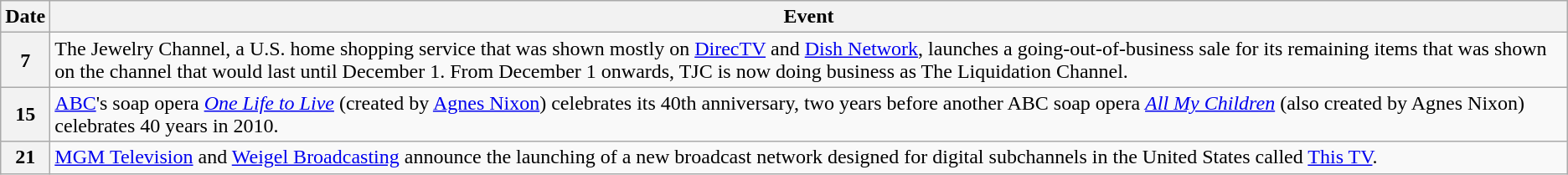<table class="wikitable">
<tr>
<th>Date</th>
<th>Event</th>
</tr>
<tr>
<th>7</th>
<td>The Jewelry Channel, a U.S. home shopping service that was shown mostly on <a href='#'>DirecTV</a> and <a href='#'>Dish Network</a>, launches a going-out-of-business sale for its remaining items that was shown on the channel that would last until December 1. From December 1 onwards, TJC is now doing business as The Liquidation Channel.</td>
</tr>
<tr>
<th>15</th>
<td><a href='#'>ABC</a>'s soap opera <em><a href='#'>One Life to Live</a></em> (created by <a href='#'>Agnes Nixon</a>) celebrates its 40th anniversary, two years before another ABC soap opera <em><a href='#'>All My Children</a></em> (also created by Agnes Nixon) celebrates 40 years in 2010.</td>
</tr>
<tr>
<th>21</th>
<td><a href='#'>MGM Television</a> and <a href='#'>Weigel Broadcasting</a> announce the launching of a new broadcast network designed for digital subchannels in the United States called <a href='#'>This TV</a>.</td>
</tr>
</table>
